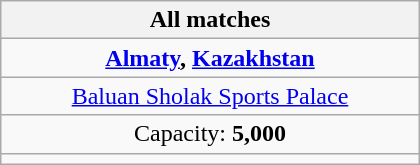<table class="wikitable" style="text-align:center" width=280>
<tr>
<th>All matches</th>
</tr>
<tr>
<td> <strong><a href='#'>Almaty</a>, <a href='#'>Kazakhstan</a></strong></td>
</tr>
<tr>
<td><a href='#'>Baluan Sholak Sports Palace</a></td>
</tr>
<tr>
<td>Capacity: <strong>5,000</strong></td>
</tr>
<tr>
<td></td>
</tr>
</table>
